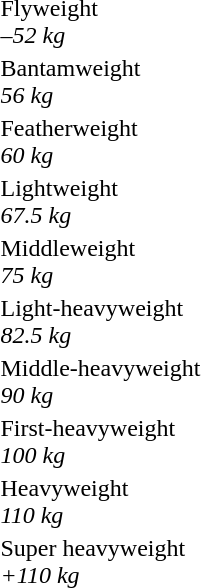<table>
<tr>
<td>Flyweight<br><span><em>–52 kg</em></span></td>
<td></td>
<td></td>
<td></td>
</tr>
<tr>
<td>Bantamweight<br><span><em>56 kg</em></span></td>
<td></td>
<td></td>
<td></td>
</tr>
<tr>
<td>Featherweight<br><span><em>60 kg</em></span></td>
<td></td>
<td></td>
<td></td>
</tr>
<tr>
<td>Lightweight<br><span><em>67.5 kg</em></span></td>
<td></td>
<td></td>
<td></td>
</tr>
<tr>
<td>Middleweight<br><span><em>75 kg</em></span></td>
<td></td>
<td></td>
<td></td>
</tr>
<tr>
<td>Light-heavyweight<br><span><em>82.5 kg</em></span></td>
<td></td>
<td></td>
<td></td>
</tr>
<tr>
<td>Middle-heavyweight<br><span><em>90 kg</em></span></td>
<td></td>
<td></td>
<td></td>
</tr>
<tr>
<td>First-heavyweight<br><span><em>100 kg</em></span></td>
<td></td>
<td></td>
<td></td>
</tr>
<tr>
<td>Heavyweight<br><span><em>110 kg</em></span></td>
<td></td>
<td></td>
<td></td>
</tr>
<tr>
<td>Super heavyweight<br><span><em>+110 kg</em></span></td>
<td></td>
<td></td>
<td></td>
</tr>
</table>
